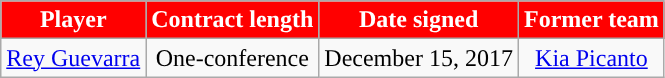<table class="wikitable sortable sortable" style="text-align: center">
<tr>
<th style="background:#FF0000; color:#FFFFFF; ">Player</th>
<th style="background:#FF0000; color:#FFFFFF; ">Contract length</th>
<th style="background:#FF0000; color:#FFFFFF; ">Date signed</th>
<th style="background:#FF0000; color:#FFFFFF; ">Former team</th>
</tr>
<tr>
<td><a href='#'>Rey Guevarra</a></td>
<td>One-conference</td>
<td>December 15, 2017</td>
<td><a href='#'>Kia Picanto</a></td>
</tr>
</table>
